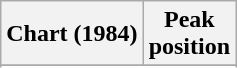<table class="wikitable sortable plainrowheaders" style="text-align:center">
<tr>
<th scope="col">Chart (1984)</th>
<th scope="col">Peak<br>position</th>
</tr>
<tr>
</tr>
<tr>
</tr>
<tr>
</tr>
</table>
